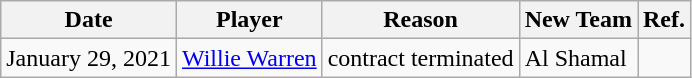<table class="wikitable">
<tr>
<th>Date</th>
<th>Player</th>
<th>Reason</th>
<th>New Team</th>
<th>Ref.</th>
</tr>
<tr>
<td>January 29, 2021</td>
<td><a href='#'>Willie Warren</a></td>
<td>contract terminated</td>
<td>Al Shamal</td>
<td></td>
</tr>
</table>
